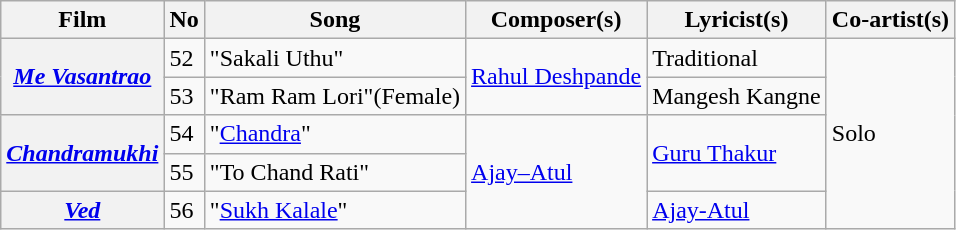<table class="wikitable">
<tr>
<th>Film</th>
<th>No</th>
<th>Song</th>
<th>Composer(s)</th>
<th>Lyricist(s)</th>
<th>Co-artist(s)</th>
</tr>
<tr>
<th rowspan="2"><em><a href='#'>Me Vasantrao</a></em></th>
<td>52</td>
<td>"Sakali Uthu"</td>
<td rowspan="2"><a href='#'>Rahul Deshpande</a></td>
<td>Traditional</td>
<td rowspan="5">Solo</td>
</tr>
<tr>
<td>53</td>
<td>"Ram Ram Lori"(Female)</td>
<td>Mangesh Kangne</td>
</tr>
<tr>
<th rowspan="2"><em><a href='#'>Chandramukhi</a></em></th>
<td>54</td>
<td>"<a href='#'>Chandra</a>"</td>
<td rowspan="3"><a href='#'>Ajay–Atul</a></td>
<td rowspan="2"><a href='#'>Guru Thakur</a></td>
</tr>
<tr>
<td>55</td>
<td>"To Chand Rati"</td>
</tr>
<tr>
<th><em><a href='#'>Ved</a></em></th>
<td>56</td>
<td>"<a href='#'>Sukh Kalale</a>"</td>
<td><a href='#'>Ajay-Atul</a></td>
</tr>
</table>
